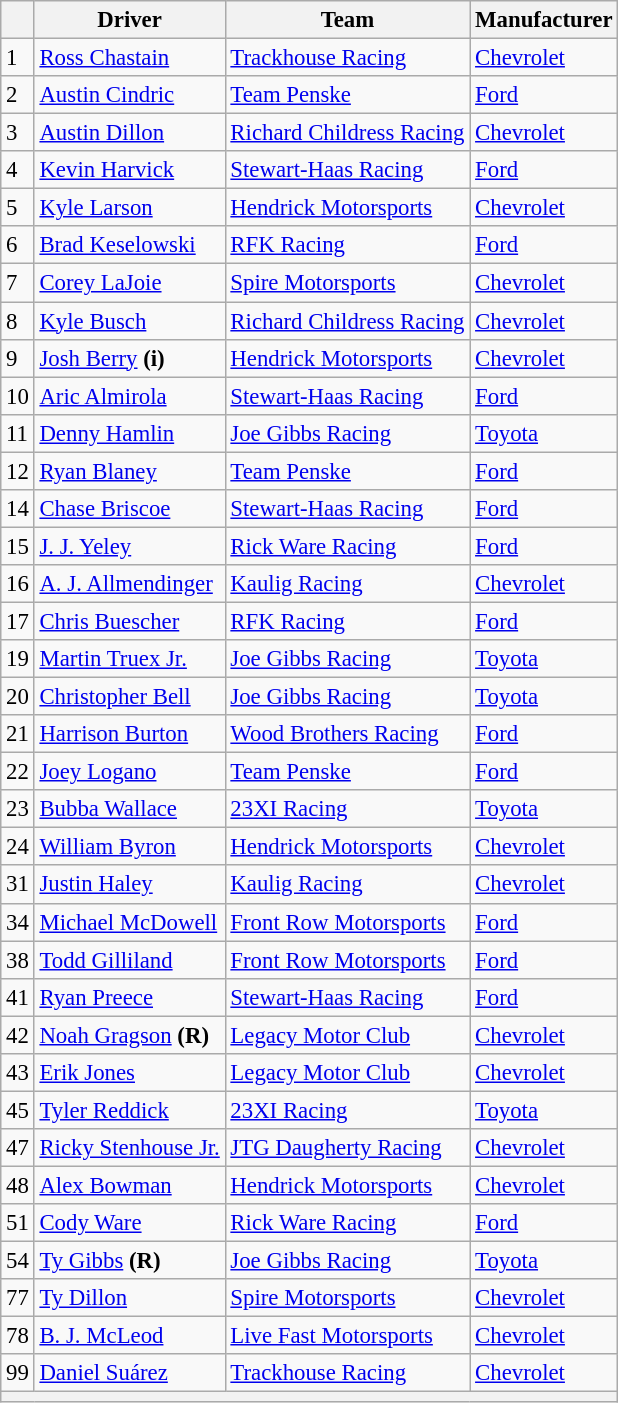<table class="wikitable" style="font-size:95%">
<tr>
<th></th>
<th>Driver</th>
<th>Team</th>
<th>Manufacturer</th>
</tr>
<tr>
<td>1</td>
<td><a href='#'>Ross Chastain</a></td>
<td><a href='#'>Trackhouse Racing</a></td>
<td><a href='#'>Chevrolet</a></td>
</tr>
<tr>
<td>2</td>
<td><a href='#'>Austin Cindric</a></td>
<td><a href='#'>Team Penske</a></td>
<td><a href='#'>Ford</a></td>
</tr>
<tr>
<td>3</td>
<td><a href='#'>Austin Dillon</a></td>
<td><a href='#'>Richard Childress Racing</a></td>
<td><a href='#'>Chevrolet</a></td>
</tr>
<tr>
<td>4</td>
<td><a href='#'>Kevin Harvick</a></td>
<td><a href='#'>Stewart-Haas Racing</a></td>
<td><a href='#'>Ford</a></td>
</tr>
<tr>
<td>5</td>
<td><a href='#'>Kyle Larson</a></td>
<td><a href='#'>Hendrick Motorsports</a></td>
<td><a href='#'>Chevrolet</a></td>
</tr>
<tr>
<td>6</td>
<td><a href='#'>Brad Keselowski</a></td>
<td><a href='#'>RFK Racing</a></td>
<td><a href='#'>Ford</a></td>
</tr>
<tr>
<td>7</td>
<td><a href='#'>Corey LaJoie</a></td>
<td><a href='#'>Spire Motorsports</a></td>
<td><a href='#'>Chevrolet</a></td>
</tr>
<tr>
<td>8</td>
<td><a href='#'>Kyle Busch</a></td>
<td><a href='#'>Richard Childress Racing</a></td>
<td><a href='#'>Chevrolet</a></td>
</tr>
<tr>
<td>9</td>
<td><a href='#'>Josh Berry</a> <strong>(i)</strong></td>
<td><a href='#'>Hendrick Motorsports</a></td>
<td><a href='#'>Chevrolet</a></td>
</tr>
<tr>
<td>10</td>
<td><a href='#'>Aric Almirola</a></td>
<td><a href='#'>Stewart-Haas Racing</a></td>
<td><a href='#'>Ford</a></td>
</tr>
<tr>
<td>11</td>
<td><a href='#'>Denny Hamlin</a></td>
<td><a href='#'>Joe Gibbs Racing</a></td>
<td><a href='#'>Toyota</a></td>
</tr>
<tr>
<td>12</td>
<td><a href='#'>Ryan Blaney</a></td>
<td><a href='#'>Team Penske</a></td>
<td><a href='#'>Ford</a></td>
</tr>
<tr>
<td>14</td>
<td><a href='#'>Chase Briscoe</a></td>
<td><a href='#'>Stewart-Haas Racing</a></td>
<td><a href='#'>Ford</a></td>
</tr>
<tr>
<td>15</td>
<td><a href='#'>J. J. Yeley</a></td>
<td><a href='#'>Rick Ware Racing</a></td>
<td><a href='#'>Ford</a></td>
</tr>
<tr>
<td>16</td>
<td><a href='#'>A. J. Allmendinger</a></td>
<td><a href='#'>Kaulig Racing</a></td>
<td><a href='#'>Chevrolet</a></td>
</tr>
<tr>
<td>17</td>
<td><a href='#'>Chris Buescher</a></td>
<td><a href='#'>RFK Racing</a></td>
<td><a href='#'>Ford</a></td>
</tr>
<tr>
<td>19</td>
<td><a href='#'>Martin Truex Jr.</a></td>
<td><a href='#'>Joe Gibbs Racing</a></td>
<td><a href='#'>Toyota</a></td>
</tr>
<tr>
<td>20</td>
<td><a href='#'>Christopher Bell</a></td>
<td><a href='#'>Joe Gibbs Racing</a></td>
<td><a href='#'>Toyota</a></td>
</tr>
<tr>
<td>21</td>
<td><a href='#'>Harrison Burton</a></td>
<td><a href='#'>Wood Brothers Racing</a></td>
<td><a href='#'>Ford</a></td>
</tr>
<tr>
<td>22</td>
<td><a href='#'>Joey Logano</a></td>
<td><a href='#'>Team Penske</a></td>
<td><a href='#'>Ford</a></td>
</tr>
<tr>
<td>23</td>
<td><a href='#'>Bubba Wallace</a></td>
<td><a href='#'>23XI Racing</a></td>
<td><a href='#'>Toyota</a></td>
</tr>
<tr>
<td>24</td>
<td><a href='#'>William Byron</a></td>
<td><a href='#'>Hendrick Motorsports</a></td>
<td><a href='#'>Chevrolet</a></td>
</tr>
<tr>
<td>31</td>
<td><a href='#'>Justin Haley</a></td>
<td><a href='#'>Kaulig Racing</a></td>
<td><a href='#'>Chevrolet</a></td>
</tr>
<tr>
<td>34</td>
<td><a href='#'>Michael McDowell</a></td>
<td><a href='#'>Front Row Motorsports</a></td>
<td><a href='#'>Ford</a></td>
</tr>
<tr>
<td>38</td>
<td><a href='#'>Todd Gilliland</a></td>
<td><a href='#'>Front Row Motorsports</a></td>
<td><a href='#'>Ford</a></td>
</tr>
<tr>
<td>41</td>
<td><a href='#'>Ryan Preece</a></td>
<td><a href='#'>Stewart-Haas Racing</a></td>
<td><a href='#'>Ford</a></td>
</tr>
<tr>
<td>42</td>
<td><a href='#'>Noah Gragson</a> <strong>(R)</strong></td>
<td><a href='#'>Legacy Motor Club</a></td>
<td><a href='#'>Chevrolet</a></td>
</tr>
<tr>
<td>43</td>
<td><a href='#'>Erik Jones</a></td>
<td><a href='#'>Legacy Motor Club</a></td>
<td><a href='#'>Chevrolet</a></td>
</tr>
<tr>
<td>45</td>
<td><a href='#'>Tyler Reddick</a></td>
<td><a href='#'>23XI Racing</a></td>
<td><a href='#'>Toyota</a></td>
</tr>
<tr>
<td>47</td>
<td><a href='#'>Ricky Stenhouse Jr.</a></td>
<td><a href='#'>JTG Daugherty Racing</a></td>
<td><a href='#'>Chevrolet</a></td>
</tr>
<tr>
<td>48</td>
<td><a href='#'>Alex Bowman</a></td>
<td><a href='#'>Hendrick Motorsports</a></td>
<td><a href='#'>Chevrolet</a></td>
</tr>
<tr>
<td>51</td>
<td><a href='#'>Cody Ware</a></td>
<td><a href='#'>Rick Ware Racing</a></td>
<td><a href='#'>Ford</a></td>
</tr>
<tr>
<td>54</td>
<td><a href='#'>Ty Gibbs</a> <strong>(R)</strong></td>
<td><a href='#'>Joe Gibbs Racing</a></td>
<td><a href='#'>Toyota</a></td>
</tr>
<tr>
<td>77</td>
<td><a href='#'>Ty Dillon</a></td>
<td><a href='#'>Spire Motorsports</a></td>
<td><a href='#'>Chevrolet</a></td>
</tr>
<tr>
<td>78</td>
<td><a href='#'>B. J. McLeod</a></td>
<td><a href='#'>Live Fast Motorsports</a></td>
<td><a href='#'>Chevrolet</a></td>
</tr>
<tr>
<td>99</td>
<td><a href='#'>Daniel Suárez</a></td>
<td><a href='#'>Trackhouse Racing</a></td>
<td><a href='#'>Chevrolet</a></td>
</tr>
<tr>
<th colspan="4"></th>
</tr>
</table>
